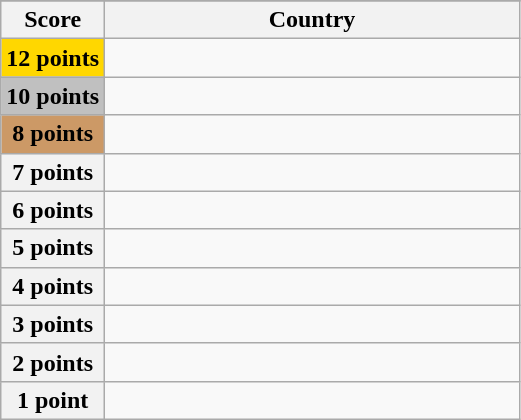<table class="wikitable">
<tr>
</tr>
<tr>
<th scope="col" width="20%">Score</th>
<th scope="col">Country</th>
</tr>
<tr>
<th scope="row" style="background:gold">12 points</th>
<td></td>
</tr>
<tr>
<th scope="row" style="background:silver">10 points</th>
<td></td>
</tr>
<tr>
<th scope="row" style="background:#CC9966">8 points</th>
<td></td>
</tr>
<tr>
<th scope="row">7 points</th>
<td></td>
</tr>
<tr>
<th scope="row">6 points</th>
<td></td>
</tr>
<tr>
<th scope="row">5 points</th>
<td></td>
</tr>
<tr>
<th scope="row">4 points</th>
<td></td>
</tr>
<tr>
<th scope="row">3 points</th>
<td></td>
</tr>
<tr>
<th scope="row">2 points</th>
<td></td>
</tr>
<tr>
<th scope="row">1 point</th>
<td></td>
</tr>
</table>
